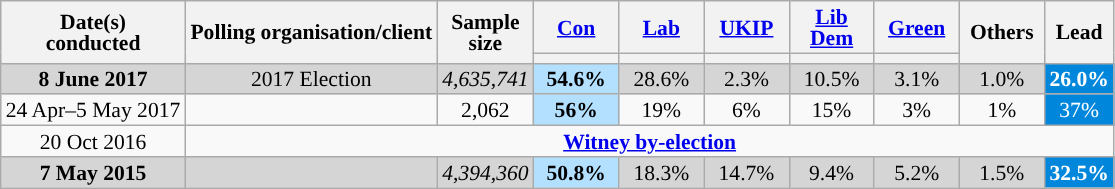<table class="wikitable sortable mw-datatable" style="text-align:center;font-size:90%;line-height:14px;">
<tr>
<th rowspan="2">Date(s)<br>conducted</th>
<th rowspan="2">Polling organisation/client</th>
<th rowspan="2">Sample<br>size</th>
<th style="width:50px;" class="unsortable"><a href='#'>Con</a></th>
<th style="width:50px;" class="unsortable"><a href='#'>Lab</a></th>
<th style="width:50px;" class="unsortable"><a href='#'>UKIP</a></th>
<th style="width:50px;" class="unsortable"><a href='#'>Lib Dem</a></th>
<th style="width:50px;" class="unsortable"><a href='#'>Green</a></th>
<th style="width:50px;" rowspan="2" class="unsortable">Others</th>
<th class="unsortable" style="width:20px;" rowspan="2">Lead</th>
</tr>
<tr>
<th class="unsortable" style="color:inherit;background:"></th>
<th class="unsortable" style="color:inherit;background:"></th>
<th class="unsortable" style="color:inherit;background:"></th>
<th class="unsortable" style="color:inherit;background:"></th>
<th class="unsortable" style="color:inherit;background:"></th>
</tr>
<tr>
<td style="background:#D5D5D5"><strong>8 June 2017</strong></td>
<td style="background:#D5D5D5">2017 Election</td>
<td style="background:#D5D5D5"><em>4,635,741</em></td>
<td style="background:#B3E0FF"><strong>54.6%</strong></td>
<td style="background:#D5D5D5">28.6%</td>
<td style="background:#D5D5D5">2.3%</td>
<td style="background:#D5D5D5">10.5%</td>
<td style="background:#D5D5D5">3.1%</td>
<td style="background:#D5D5D5">1.0%</td>
<td style="background:#0087DC; color:white;"><strong>26.0%</strong></td>
</tr>
<tr>
<td>24 Apr–5 May 2017</td>
<td></td>
<td>2,062</td>
<td style="background:#B3E0FF"><strong>56%</strong></td>
<td>19%</td>
<td>6%</td>
<td>15%</td>
<td>3%</td>
<td>1%</td>
<td style="background:#0087DC; color:white;">37%</td>
</tr>
<tr>
<td>20 Oct 2016</td>
<td colspan="10"><strong><a href='#'>Witney by-election</a></strong></td>
</tr>
<tr>
<td style="background:#D5D5D5"><strong>7 May 2015</strong></td>
<td style="background:#D5D5D5"></td>
<td style="background:#D5D5D5"><em>4,394,360</em></td>
<td style="background:#B3E0FF"><strong>50.8%</strong></td>
<td style="background:#D5D5D5">18.3%</td>
<td style="background:#D5D5D5">14.7%</td>
<td style="background:#D5D5D5">9.4%</td>
<td style="background:#D5D5D5">5.2%</td>
<td style="background:#D5D5D5">1.5%</td>
<td style="background:#0087DC; color:white;"><strong>32.5%</strong></td>
</tr>
</table>
